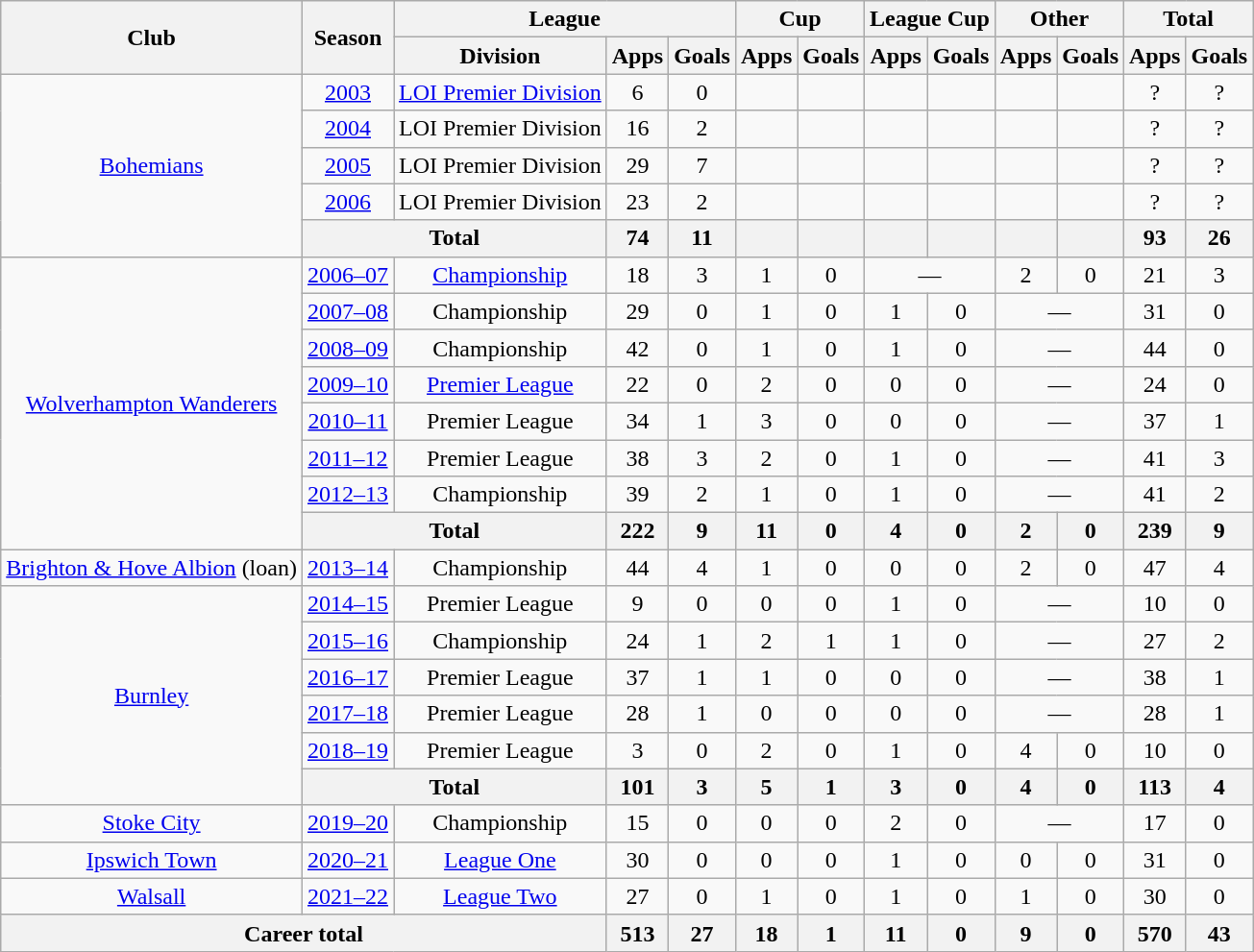<table class=wikitable style="text-align: center;">
<tr>
<th rowspan="2">Club</th>
<th rowspan="2">Season</th>
<th colspan="3">League</th>
<th colspan="2">Cup</th>
<th colspan="2">League Cup</th>
<th colspan="2">Other</th>
<th colspan="2">Total</th>
</tr>
<tr>
<th>Division</th>
<th>Apps</th>
<th>Goals</th>
<th>Apps</th>
<th>Goals</th>
<th>Apps</th>
<th>Goals</th>
<th>Apps</th>
<th>Goals</th>
<th>Apps</th>
<th>Goals</th>
</tr>
<tr>
<td rowspan="5"><a href='#'>Bohemians</a></td>
<td><a href='#'>2003</a></td>
<td><a href='#'>LOI Premier Division</a></td>
<td>6</td>
<td>0</td>
<td></td>
<td></td>
<td></td>
<td></td>
<td></td>
<td></td>
<td>?</td>
<td>?</td>
</tr>
<tr>
<td><a href='#'>2004</a></td>
<td>LOI Premier Division</td>
<td>16</td>
<td>2</td>
<td></td>
<td></td>
<td></td>
<td></td>
<td></td>
<td></td>
<td>?</td>
<td>?</td>
</tr>
<tr>
<td><a href='#'>2005</a></td>
<td>LOI Premier Division</td>
<td>29</td>
<td>7</td>
<td></td>
<td></td>
<td></td>
<td></td>
<td></td>
<td></td>
<td>?</td>
<td>?</td>
</tr>
<tr>
<td><a href='#'>2006</a></td>
<td>LOI Premier Division</td>
<td>23</td>
<td>2</td>
<td></td>
<td></td>
<td></td>
<td></td>
<td></td>
<td></td>
<td>?</td>
<td>?</td>
</tr>
<tr>
<th colspan="2">Total</th>
<th>74</th>
<th>11</th>
<th></th>
<th></th>
<th></th>
<th></th>
<th></th>
<th></th>
<th>93</th>
<th>26</th>
</tr>
<tr>
<td rowspan="8"><a href='#'>Wolverhampton Wanderers</a></td>
<td><a href='#'>2006–07</a></td>
<td><a href='#'>Championship</a></td>
<td>18</td>
<td>3</td>
<td>1</td>
<td>0</td>
<td colspan="2">—</td>
<td>2</td>
<td>0</td>
<td>21</td>
<td>3</td>
</tr>
<tr>
<td><a href='#'>2007–08</a></td>
<td>Championship</td>
<td>29</td>
<td>0</td>
<td>1</td>
<td>0</td>
<td>1</td>
<td>0</td>
<td colspan="2">—</td>
<td>31</td>
<td>0</td>
</tr>
<tr>
<td><a href='#'>2008–09</a></td>
<td>Championship</td>
<td>42</td>
<td>0</td>
<td>1</td>
<td>0</td>
<td>1</td>
<td>0</td>
<td colspan="2">—</td>
<td>44</td>
<td>0</td>
</tr>
<tr>
<td><a href='#'>2009–10</a></td>
<td><a href='#'>Premier League</a></td>
<td>22</td>
<td>0</td>
<td>2</td>
<td>0</td>
<td>0</td>
<td>0</td>
<td colspan="2">—</td>
<td>24</td>
<td>0</td>
</tr>
<tr>
<td><a href='#'>2010–11</a></td>
<td>Premier League</td>
<td>34</td>
<td>1</td>
<td>3</td>
<td>0</td>
<td>0</td>
<td>0</td>
<td colspan="2">—</td>
<td>37</td>
<td>1</td>
</tr>
<tr>
<td><a href='#'>2011–12</a></td>
<td>Premier League</td>
<td>38</td>
<td>3</td>
<td>2</td>
<td>0</td>
<td>1</td>
<td>0</td>
<td colspan="2">—</td>
<td>41</td>
<td>3</td>
</tr>
<tr>
<td><a href='#'>2012–13</a></td>
<td>Championship</td>
<td>39</td>
<td>2</td>
<td>1</td>
<td>0</td>
<td>1</td>
<td>0</td>
<td colspan="2">—</td>
<td>41</td>
<td>2</td>
</tr>
<tr>
<th colspan="2">Total</th>
<th>222</th>
<th>9</th>
<th>11</th>
<th>0</th>
<th>4</th>
<th>0</th>
<th>2</th>
<th>0</th>
<th>239</th>
<th>9</th>
</tr>
<tr>
<td><a href='#'>Brighton & Hove Albion</a> (loan)</td>
<td><a href='#'>2013–14</a></td>
<td>Championship</td>
<td>44</td>
<td>4</td>
<td>1</td>
<td>0</td>
<td>0</td>
<td>0</td>
<td>2</td>
<td>0</td>
<td>47</td>
<td>4</td>
</tr>
<tr>
<td rowspan="6"><a href='#'>Burnley</a></td>
<td><a href='#'>2014–15</a></td>
<td>Premier League</td>
<td>9</td>
<td>0</td>
<td>0</td>
<td>0</td>
<td>1</td>
<td>0</td>
<td colspan="2">—</td>
<td>10</td>
<td>0</td>
</tr>
<tr>
<td><a href='#'>2015–16</a></td>
<td>Championship</td>
<td>24</td>
<td>1</td>
<td>2</td>
<td>1</td>
<td>1</td>
<td>0</td>
<td colspan="2">—</td>
<td>27</td>
<td>2</td>
</tr>
<tr>
<td><a href='#'>2016–17</a></td>
<td>Premier League</td>
<td>37</td>
<td>1</td>
<td>1</td>
<td>0</td>
<td>0</td>
<td>0</td>
<td colspan="2">—</td>
<td>38</td>
<td>1</td>
</tr>
<tr>
<td><a href='#'>2017–18</a></td>
<td>Premier League</td>
<td>28</td>
<td>1</td>
<td>0</td>
<td>0</td>
<td>0</td>
<td>0</td>
<td colspan="2">—</td>
<td>28</td>
<td>1</td>
</tr>
<tr>
<td><a href='#'>2018–19</a></td>
<td>Premier League</td>
<td>3</td>
<td>0</td>
<td>2</td>
<td>0</td>
<td>1</td>
<td>0</td>
<td>4</td>
<td>0</td>
<td>10</td>
<td>0</td>
</tr>
<tr>
<th colspan="2">Total</th>
<th>101</th>
<th>3</th>
<th>5</th>
<th>1</th>
<th>3</th>
<th>0</th>
<th>4</th>
<th>0</th>
<th>113</th>
<th>4</th>
</tr>
<tr>
<td><a href='#'>Stoke City</a></td>
<td><a href='#'>2019–20</a></td>
<td>Championship</td>
<td>15</td>
<td>0</td>
<td>0</td>
<td>0</td>
<td>2</td>
<td>0</td>
<td colspan="2">—</td>
<td>17</td>
<td>0</td>
</tr>
<tr>
<td><a href='#'>Ipswich Town</a></td>
<td><a href='#'>2020–21</a></td>
<td><a href='#'>League One</a></td>
<td>30</td>
<td>0</td>
<td>0</td>
<td>0</td>
<td>1</td>
<td>0</td>
<td>0</td>
<td>0</td>
<td>31</td>
<td>0</td>
</tr>
<tr>
<td><a href='#'>Walsall</a></td>
<td><a href='#'>2021–22</a></td>
<td><a href='#'>League Two</a></td>
<td>27</td>
<td>0</td>
<td>1</td>
<td>0</td>
<td>1</td>
<td>0</td>
<td>1</td>
<td>0</td>
<td>30</td>
<td>0</td>
</tr>
<tr>
<th colspan="3">Career total</th>
<th>513</th>
<th>27</th>
<th>18</th>
<th>1</th>
<th>11</th>
<th>0</th>
<th>9</th>
<th>0</th>
<th>570</th>
<th>43</th>
</tr>
</table>
